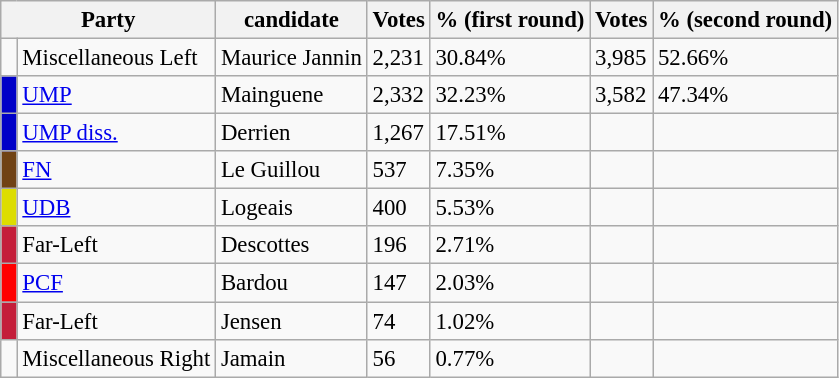<table class="wikitable" style="font-size: 95%">
<tr>
<th colspan=2>Party</th>
<th>candidate</th>
<th>Votes</th>
<th>% (first round)</th>
<th>Votes</th>
<th>% (second round)</th>
</tr>
<tr>
<td></td>
<td>Miscellaneous Left</td>
<td>Maurice Jannin</td>
<td>2,231</td>
<td>30.84%</td>
<td>3,985</td>
<td>52.66%</td>
</tr>
<tr>
<td bgcolor="#0000C8"> </td>
<td><a href='#'>UMP</a></td>
<td>Mainguene</td>
<td>2,332</td>
<td>32.23%</td>
<td>3,582</td>
<td>47.34%</td>
</tr>
<tr>
<td bgcolor="#0000C8"> </td>
<td><a href='#'>UMP diss.</a></td>
<td>Derrien</td>
<td>1,267</td>
<td>17.51%</td>
<td></td>
<td></td>
</tr>
<tr>
<td bgcolor="#704214"> </td>
<td><a href='#'>FN</a></td>
<td>Le Guillou</td>
<td>537</td>
<td>7.35%</td>
<td></td>
<td></td>
</tr>
<tr>
<td bgcolor="#dddd00"> </td>
<td><a href='#'>UDB</a></td>
<td>Logeais</td>
<td>400</td>
<td>5.53%</td>
<td></td>
<td></td>
</tr>
<tr>
<td bgcolor="#C41E3A"> </td>
<td>Far-Left</td>
<td>Descottes</td>
<td>196</td>
<td>2.71%</td>
<td></td>
<td></td>
</tr>
<tr>
<td bgcolor="#FF0000"> </td>
<td><a href='#'>PCF</a></td>
<td>Bardou</td>
<td>147</td>
<td>2.03%</td>
<td></td>
<td></td>
</tr>
<tr>
<td bgcolor="#C41E3A"> </td>
<td>Far-Left</td>
<td>Jensen</td>
<td>74</td>
<td>1.02%</td>
<td></td>
<td></td>
</tr>
<tr>
<td></td>
<td>Miscellaneous Right</td>
<td>Jamain</td>
<td>56</td>
<td>0.77%</td>
<td></td>
<td></td>
</tr>
</table>
